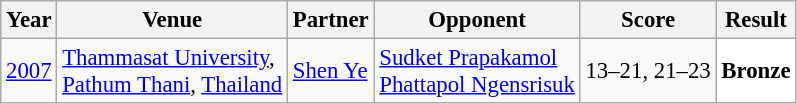<table class="sortable wikitable" style="font-size: 95%;">
<tr>
<th>Year</th>
<th>Venue</th>
<th>Partner</th>
<th>Opponent</th>
<th>Score</th>
<th>Result</th>
</tr>
<tr>
<td align="center"><a href='#'>2007</a></td>
<td align="left"><a href='#'>Thammasat University</a>,<br><a href='#'>Pathum Thani</a>, <a href='#'>Thailand</a></td>
<td align="left"> <a href='#'>Shen Ye</a></td>
<td align="left"> <a href='#'>Sudket Prapakamol</a> <br>  <a href='#'>Phattapol Ngensrisuk</a></td>
<td align="left">13–21, 21–23</td>
<td style="text-align:left; background:white"> <strong>Bronze</strong></td>
</tr>
</table>
